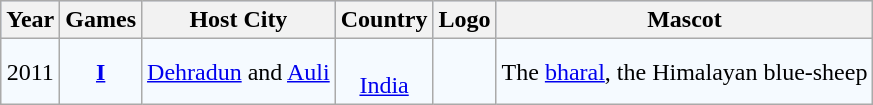<table class=wikitable>
<tr style="text-align:center; background:#c1d8ff;">
<th>Year</th>
<th>Games</th>
<th>Host City</th>
<th>Country</th>
<th>Logo</th>
<th>Mascot</th>
</tr>
<tr style="text-align:center; background:#f5faff;">
<td>2011</td>
<td><strong><a href='#'>I</a></strong></td>
<td><a href='#'>Dehradun</a> and <a href='#'>Auli</a></td>
<td><br><a href='#'>India</a></td>
<td></td>
<td>The <a href='#'>bharal</a>, the Himalayan blue-sheep</td>
</tr>
</table>
